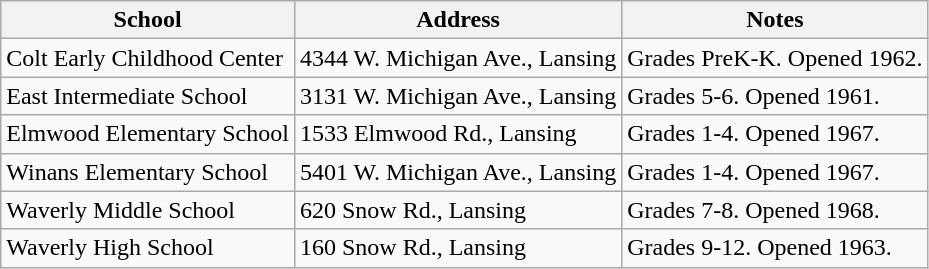<table class="wikitable">
<tr>
<th>School</th>
<th>Address</th>
<th>Notes</th>
</tr>
<tr>
<td>Colt Early Childhood Center</td>
<td>4344 W. Michigan Ave., Lansing</td>
<td>Grades PreK-K. Opened 1962.</td>
</tr>
<tr>
<td>East Intermediate School</td>
<td>3131 W. Michigan Ave., Lansing</td>
<td>Grades 5-6. Opened 1961.</td>
</tr>
<tr>
<td>Elmwood Elementary School</td>
<td>1533 Elmwood Rd., Lansing</td>
<td>Grades 1-4. Opened 1967.</td>
</tr>
<tr>
<td>Winans Elementary School</td>
<td>5401 W. Michigan Ave., Lansing</td>
<td>Grades 1-4. Opened 1967.</td>
</tr>
<tr>
<td>Waverly Middle School</td>
<td>620 Snow Rd., Lansing</td>
<td>Grades 7-8. Opened 1968.</td>
</tr>
<tr>
<td>Waverly High School</td>
<td>160 Snow Rd., Lansing</td>
<td>Grades 9-12. Opened 1963.</td>
</tr>
</table>
